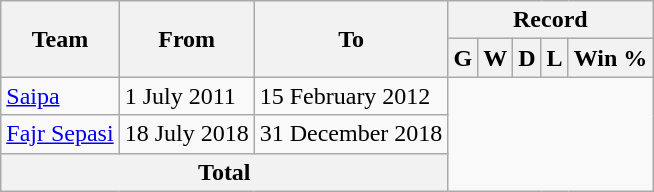<table class="wikitable" style="text-align: center">
<tr>
<th rowspan="2">Team</th>
<th rowspan="2">From</th>
<th rowspan="2">To</th>
<th colspan="5">Record</th>
</tr>
<tr>
<th>G</th>
<th>W</th>
<th>D</th>
<th>L</th>
<th>Win %</th>
</tr>
<tr>
<td align=left><a href='#'>Saipa</a></td>
<td align=left>1 July 2011</td>
<td align=left>15 February 2012<br></td>
</tr>
<tr>
<td align=left><a href='#'>Fajr Sepasi</a></td>
<td align=left>18 July 2018</td>
<td align=left>31 December 2018<br></td>
</tr>
<tr>
<th colspan="3">Total<br></th>
</tr>
</table>
